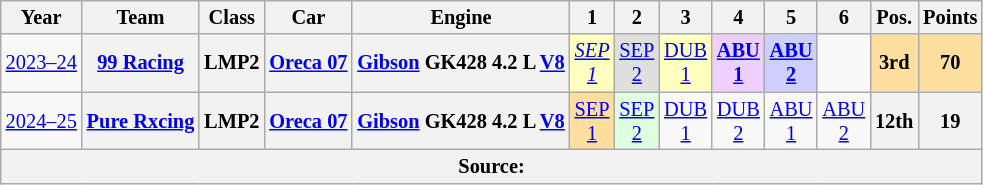<table class="wikitable" style="text-align:center; font-size:85%">
<tr>
<th>Year</th>
<th>Team</th>
<th>Class</th>
<th>Car</th>
<th>Engine</th>
<th>1</th>
<th>2</th>
<th>3</th>
<th>4</th>
<th>5</th>
<th>6</th>
<th>Pos.</th>
<th>Points</th>
</tr>
<tr>
<td nowrap><a href='#'>2023–24</a></td>
<th nowrap><a href='#'>99 Racing</a></th>
<th>LMP2</th>
<th nowrap><a href='#'>Oreca 07</a></th>
<th nowrap><a href='#'>Gibson</a> GK428 4.2 L <a href='#'>V8</a></th>
<td style="background:#FFFFBF;"><em><a href='#'>SEP<br>1</a></em><br></td>
<td style="background:#DFDFDF;"><a href='#'>SEP<br>2</a><br></td>
<td style="background:#FFFFBF;"><a href='#'>DUB<br>1</a><br></td>
<td style="background:#EFCFFF;"><strong><a href='#'>ABU<br>1</a></strong><br></td>
<td style="background:#CFCFFF;"><strong><a href='#'>ABU<br>2</a></strong><br></td>
<td></td>
<th style="background:#FFDF9F">3rd</th>
<th style="background:#FFDF9F">70</th>
</tr>
<tr>
<td><a href='#'>2024–25</a></td>
<th><a href='#'>Pure Rxcing</a></th>
<th>LMP2</th>
<th><a href='#'>Oreca 07</a></th>
<th><a href='#'>Gibson</a> GK428 4.2 L <a href='#'>V8</a></th>
<td style="background:#FFDF9F;"><a href='#'>SEP<br>1</a><br></td>
<td style="background:#DFFFDF;"><a href='#'>SEP<br>2</a><br></td>
<td><a href='#'>DUB<br>1</a></td>
<td><a href='#'>DUB<br>2</a></td>
<td><a href='#'>ABU<br>1</a></td>
<td><a href='#'>ABU<br>2</a></td>
<th>12th</th>
<th>19</th>
</tr>
<tr>
<th colspan="13">Source:</th>
</tr>
</table>
